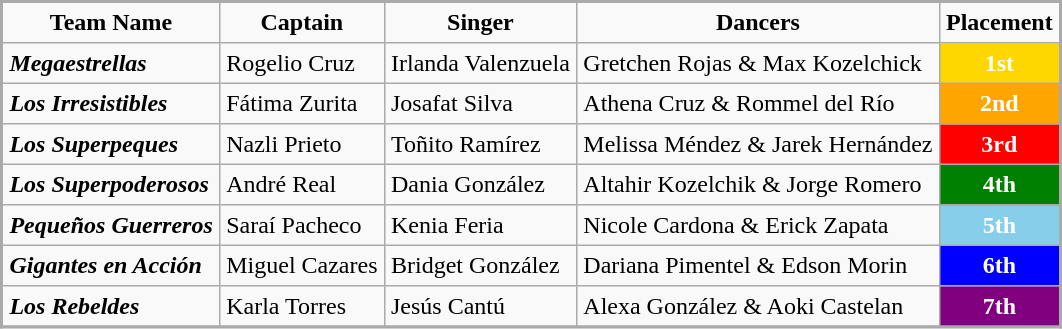<table border="2" cellpadding="4" cellspacing="0" style="margin:1em auto; background: #f9f9f9; border: 2px #aaa solid; border-collapse: collapse; font-size: 100%;">
<tr>
<th>Team Name</th>
<th>Captain</th>
<th>Singer</th>
<th>Dancers</th>
<th>Placement</th>
</tr>
<tr>
<td><strong><em>Megaestrellas</em></strong><br></td>
<td>Rogelio Cruz</td>
<td>Irlanda Valenzuela</td>
<td>Gretchen Rojas & Max Kozelchick</td>
<td rowspan="1" style="background:gold;color:White;text-align:center;"><strong>1st</strong></td>
</tr>
<tr>
<td><strong><em>Los Irresistibles</em></strong><br></td>
<td>Fátima Zurita</td>
<td>Josafat Silva</td>
<td>Athena Cruz & Rommel del Río</td>
<td rowspan="1" style="background:Orange;color:White;text-align:center;"><strong>2nd</strong></td>
</tr>
<tr>
<td><strong><em>Los Superpeques</em></strong><br></td>
<td>Nazli Prieto</td>
<td>Toñito Ramírez</td>
<td>Melissa Méndez & Jarek Hernández</td>
<td rowspan="1" style="background:Red;color:White;text-align:center;"><strong>3rd</strong></td>
</tr>
<tr>
<td><strong><em>Los Superpoderosos</em></strong><br></td>
<td>André Real</td>
<td>Dania González</td>
<td>Altahir Kozelchik & Jorge Romero</td>
<td rowspan="1" style="background:Green;color:White;text-align:center;"><strong>4th</strong></td>
</tr>
<tr>
<td><strong><em>Pequeños Guerreros</em></strong><br></td>
<td>Saraí Pacheco</td>
<td>Kenia Feria</td>
<td>Nicole Cardona & Erick Zapata</td>
<td rowspan="1" style="background:skyblue;color:White;text-align:center;"><strong>5th</strong></td>
</tr>
<tr>
<td><strong><em>Gigantes en Acción</em></strong><br></td>
<td>Miguel Cazares</td>
<td>Bridget González</td>
<td>Dariana Pimentel & Edson Morin</td>
<td rowspan="1" style="background:Blue;color:White;text-align:center;"><strong>6th</strong></td>
</tr>
<tr>
<td><strong><em>Los Rebeldes</em></strong><br></td>
<td>Karla Torres</td>
<td>Jesús Cantú</td>
<td>Alexa González & Aoki Castelan</td>
<td rowspan="1" style="background:purple;color:White;text-align:center;"><strong>7th</strong></td>
</tr>
<tr>
</tr>
</table>
